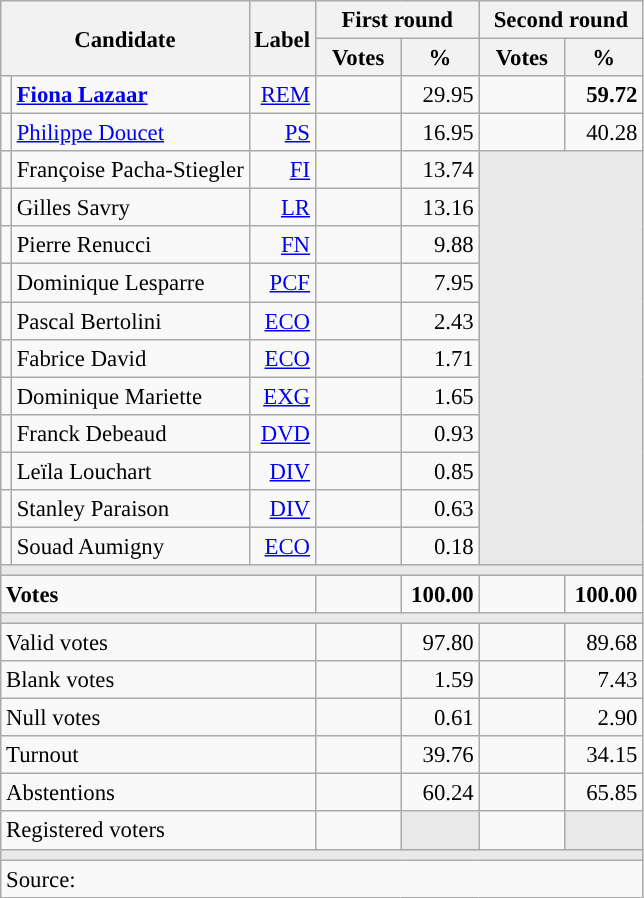<table class="wikitable" style="text-align:right;font-size:95%;">
<tr>
<th rowspan="2" colspan="2">Candidate</th>
<th rowspan="2">Label</th>
<th colspan="2">First round</th>
<th colspan="2">Second round</th>
</tr>
<tr>
<th style="width:50px;">Votes</th>
<th style="width:45px;">%</th>
<th style="width:50px;">Votes</th>
<th style="width:45px;">%</th>
</tr>
<tr>
<td style="color:inherit;background:"></td>
<td style="text-align:left;"><strong><a href='#'>Fiona Lazaar</a></strong></td>
<td><a href='#'>REM</a></td>
<td></td>
<td>29.95</td>
<td><strong></strong></td>
<td><strong>59.72</strong></td>
</tr>
<tr>
<td style="color:inherit;background:"></td>
<td style="text-align:left;"><a href='#'>Philippe Doucet</a></td>
<td><a href='#'>PS</a></td>
<td></td>
<td>16.95</td>
<td></td>
<td>40.28</td>
</tr>
<tr>
<td style="color:inherit;background:"></td>
<td style="text-align:left;">Françoise Pacha-Stiegler</td>
<td><a href='#'>FI</a></td>
<td></td>
<td>13.74</td>
<td colspan="2" rowspan="11" style="background:#E9E9E9;"></td>
</tr>
<tr>
<td style="color:inherit;background:"></td>
<td style="text-align:left;">Gilles Savry</td>
<td><a href='#'>LR</a></td>
<td></td>
<td>13.16</td>
</tr>
<tr>
<td style="color:inherit;background:"></td>
<td style="text-align:left;">Pierre Renucci</td>
<td><a href='#'>FN</a></td>
<td></td>
<td>9.88</td>
</tr>
<tr>
<td style="color:inherit;background:"></td>
<td style="text-align:left;">Dominique Lesparre</td>
<td><a href='#'>PCF</a></td>
<td></td>
<td>7.95</td>
</tr>
<tr>
<td style="color:inherit;background:"></td>
<td style="text-align:left;">Pascal Bertolini</td>
<td><a href='#'>ECO</a></td>
<td></td>
<td>2.43</td>
</tr>
<tr>
<td style="color:inherit;background:"></td>
<td style="text-align:left;">Fabrice David</td>
<td><a href='#'>ECO</a></td>
<td></td>
<td>1.71</td>
</tr>
<tr>
<td style="color:inherit;background:"></td>
<td style="text-align:left;">Dominique Mariette</td>
<td><a href='#'>EXG</a></td>
<td></td>
<td>1.65</td>
</tr>
<tr>
<td style="color:inherit;background:"></td>
<td style="text-align:left;">Franck Debeaud</td>
<td><a href='#'>DVD</a></td>
<td></td>
<td>0.93</td>
</tr>
<tr>
<td style="color:inherit;background:"></td>
<td style="text-align:left;">Leïla Louchart</td>
<td><a href='#'>DIV</a></td>
<td></td>
<td>0.85</td>
</tr>
<tr>
<td style="color:inherit;background:"></td>
<td style="text-align:left;">Stanley Paraison</td>
<td><a href='#'>DIV</a></td>
<td></td>
<td>0.63</td>
</tr>
<tr>
<td style="color:inherit;background:"></td>
<td style="text-align:left;">Souad Aumigny</td>
<td><a href='#'>ECO</a></td>
<td></td>
<td>0.18</td>
</tr>
<tr>
<td colspan="7" style="background:#E9E9E9;"></td>
</tr>
<tr style="font-weight:bold;">
<td colspan="3" style="text-align:left;">Votes</td>
<td></td>
<td>100.00</td>
<td></td>
<td>100.00</td>
</tr>
<tr>
<td colspan="7" style="background:#E9E9E9;"></td>
</tr>
<tr>
<td colspan="3" style="text-align:left;">Valid votes</td>
<td></td>
<td>97.80</td>
<td></td>
<td>89.68</td>
</tr>
<tr>
<td colspan="3" style="text-align:left;">Blank votes</td>
<td></td>
<td>1.59</td>
<td></td>
<td>7.43</td>
</tr>
<tr>
<td colspan="3" style="text-align:left;">Null votes</td>
<td></td>
<td>0.61</td>
<td></td>
<td>2.90</td>
</tr>
<tr>
<td colspan="3" style="text-align:left;">Turnout</td>
<td></td>
<td>39.76</td>
<td></td>
<td>34.15</td>
</tr>
<tr>
<td colspan="3" style="text-align:left;">Abstentions</td>
<td></td>
<td>60.24</td>
<td></td>
<td>65.85</td>
</tr>
<tr>
<td colspan="3" style="text-align:left;">Registered voters</td>
<td></td>
<td style="color:inherit;background:#E9E9E9;"></td>
<td></td>
<td style="color:inherit;background:#E9E9E9;"></td>
</tr>
<tr>
<td colspan="7" style="background:#E9E9E9;"></td>
</tr>
<tr>
<td colspan="7" style="text-align:left;">Source: </td>
</tr>
</table>
